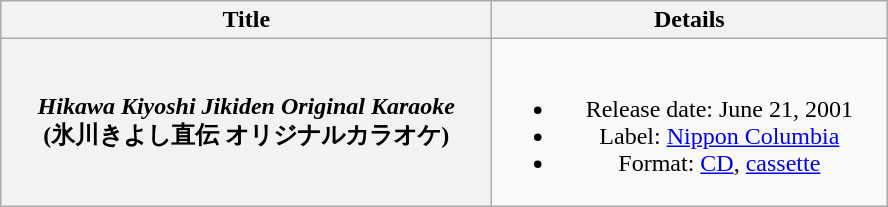<table class="wikitable plainrowheaders" style="text-align:center">
<tr>
<th scope="col" style="width:20em;">Title</th>
<th scope="col" style="width:16em;">Details</th>
</tr>
<tr>
<th scope="row"><em>Hikawa Kiyoshi Jikiden Original Karaoke</em><br>(氷川きよし直伝 オリジナルカラオケ)</th>
<td><br><ul><li>Release date: June 21, 2001</li><li>Label: <a href='#'>Nippon Columbia</a></li><li>Format: <a href='#'>CD</a>, <a href='#'>cassette</a></li></ul></td>
</tr>
</table>
